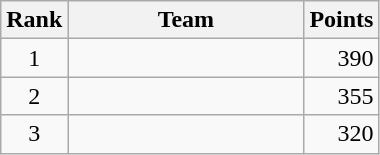<table class="wikitable" border="1">
<tr>
<th width=30>Rank</th>
<th width=150>Team</th>
<th width=25>Points</th>
</tr>
<tr>
<td align=center>1</td>
<td></td>
<td align=right>390</td>
</tr>
<tr>
<td align=center>2</td>
<td></td>
<td align=right>355</td>
</tr>
<tr>
<td align=center>3</td>
<td></td>
<td align=right>320</td>
</tr>
</table>
